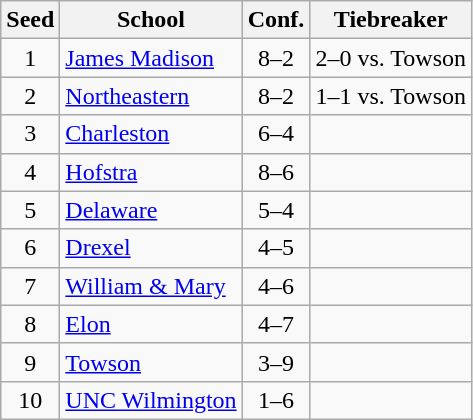<table class="wikitable" style="text-align:center">
<tr>
<th>Seed</th>
<th>School</th>
<th>Conf.</th>
<th>Tiebreaker</th>
</tr>
<tr>
<td>1</td>
<td align=left><a href='#'>James Madison</a></td>
<td>8–2</td>
<td align=left>2–0 vs. Towson</td>
</tr>
<tr>
<td>2</td>
<td align=left><a href='#'>Northeastern</a></td>
<td>8–2</td>
<td align=left>1–1 vs. Towson</td>
</tr>
<tr>
<td>3</td>
<td align=left><a href='#'>Charleston</a></td>
<td>6–4</td>
<td align=left></td>
</tr>
<tr>
<td>4</td>
<td align=left><a href='#'>Hofstra</a></td>
<td>8–6</td>
<td align=left></td>
</tr>
<tr>
<td>5</td>
<td align=left><a href='#'>Delaware</a></td>
<td>5–4</td>
<td align=left></td>
</tr>
<tr>
<td>6</td>
<td align=left><a href='#'>Drexel</a></td>
<td>4–5</td>
<td align=left></td>
</tr>
<tr>
<td>7</td>
<td align=left><a href='#'>William & Mary</a></td>
<td>4–6</td>
<td align=left></td>
</tr>
<tr>
<td>8</td>
<td align=left><a href='#'>Elon</a></td>
<td>4–7</td>
<td align=left></td>
</tr>
<tr>
<td>9</td>
<td align=left><a href='#'>Towson</a></td>
<td>3–9</td>
<td align=left></td>
</tr>
<tr>
<td>10</td>
<td align=left><a href='#'>UNC Wilmington</a></td>
<td>1–6</td>
<td align=left></td>
</tr>
</table>
